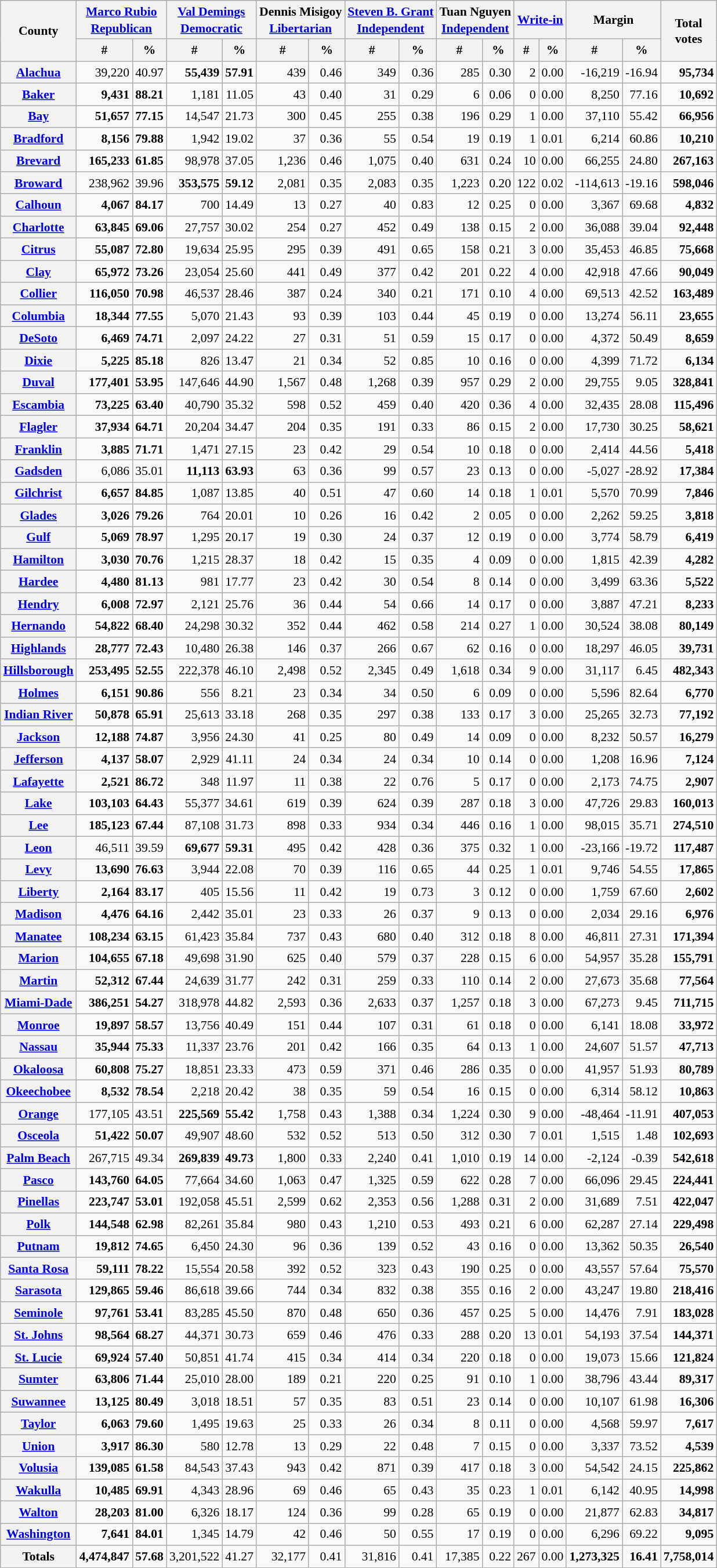<table class="wikitable sortable" style="text-align:right;font-size:90%;line-height:1.3">
<tr>
<th rowspan=2>County</th>
<th colspan=2><a href='#'>Marco Rubio</a><br><a href='#'>Republican</a></th>
<th colspan=2><a href='#'>Val Demings</a><br><a href='#'>Democratic</a></th>
<th colspan=2>Dennis Misigoy<br><a href='#'>Libertarian</a></th>
<th colspan=2><a href='#'>Steven B. Grant</a><br><a href='#'>Independent</a></th>
<th colspan=2>Tuan Nguyen<br><a href='#'>Independent</a></th>
<th colspan=2><a href='#'>Write-in</a></th>
<th colspan=2>Margin</th>
<th rowspan=2>Total<br>votes</th>
</tr>
<tr>
<th data-sort-type=number>#</th>
<th data-sort-type=number>%</th>
<th data-sort-type=number>#</th>
<th data-sort-type=number>%</th>
<th data-sort-type=number>#</th>
<th data-sort-type=number>%</th>
<th data-sort-type=number>#</th>
<th data-sort-type=number>%</th>
<th data-sort-type=number>#</th>
<th data-sort-type=number>%</th>
<th data-sort-type=number>#</th>
<th data-sort-type=number>%</th>
<th data-sort-type=number>#</th>
<th data-sort-type=number>%</th>
</tr>
<tr>
<th><a href='#'>Alachua</a></th>
<td>39,220</td>
<td>40.97</td>
<td><strong>55,439</strong></td>
<td><strong>57.91</strong></td>
<td>439</td>
<td>0.46</td>
<td>349</td>
<td>0.36</td>
<td>285</td>
<td>0.30</td>
<td>2</td>
<td>0.00</td>
<td>-16,219</td>
<td>-16.94</td>
<td><strong>95,734</strong></td>
</tr>
<tr>
<th><a href='#'>Baker</a></th>
<td><strong>9,431</strong></td>
<td><strong>88.21</strong></td>
<td>1,181</td>
<td>11.05</td>
<td>43</td>
<td>0.40</td>
<td>31</td>
<td>0.29</td>
<td>6</td>
<td>0.06</td>
<td>0</td>
<td>0.00</td>
<td>8,250</td>
<td>77.16</td>
<td><strong>10,692</strong></td>
</tr>
<tr>
<th><a href='#'>Bay</a></th>
<td><strong>51,657</strong></td>
<td><strong>77.15</strong></td>
<td>14,547</td>
<td>21.73</td>
<td>300</td>
<td>0.45</td>
<td>255</td>
<td>0.38</td>
<td>196</td>
<td>0.29</td>
<td>1</td>
<td>0.00</td>
<td>37,110</td>
<td>55.42</td>
<td><strong>66,956</strong></td>
</tr>
<tr>
<th><a href='#'>Bradford</a></th>
<td><strong>8,156</strong></td>
<td><strong>79.88</strong></td>
<td>1,942</td>
<td>19.02</td>
<td>37</td>
<td>0.36</td>
<td>55</td>
<td>0.54</td>
<td>19</td>
<td>0.19</td>
<td>1</td>
<td>0.01</td>
<td>6,214</td>
<td>60.86</td>
<td><strong>10,210</strong></td>
</tr>
<tr>
<th><a href='#'>Brevard</a></th>
<td><strong>165,233</strong></td>
<td><strong>61.85</strong></td>
<td>98,978</td>
<td>37.05</td>
<td>1,236</td>
<td>0.46</td>
<td>1,075</td>
<td>0.40</td>
<td>631</td>
<td>0.24</td>
<td>10</td>
<td>0.00</td>
<td>66,255</td>
<td>24.80</td>
<td><strong>267,163</strong></td>
</tr>
<tr>
<th><a href='#'>Broward</a></th>
<td>238,962</td>
<td>39.96</td>
<td><strong>353,575</strong></td>
<td><strong>59.12</strong></td>
<td>2,081</td>
<td>0.35</td>
<td>2,083</td>
<td>0.35</td>
<td>1,223</td>
<td>0.20</td>
<td>122</td>
<td>0.02</td>
<td>-114,613</td>
<td>-19.16</td>
<td><strong>598,046</strong></td>
</tr>
<tr>
<th><a href='#'>Calhoun</a></th>
<td><strong>4,067</strong></td>
<td><strong>84.17</strong></td>
<td>700</td>
<td>14.49</td>
<td>13</td>
<td>0.27</td>
<td>40</td>
<td>0.83</td>
<td>12</td>
<td>0.25</td>
<td>0</td>
<td>0.00</td>
<td>3,367</td>
<td>69.68</td>
<td><strong>4,832</strong></td>
</tr>
<tr>
<th><a href='#'>Charlotte</a></th>
<td><strong>63,845</strong></td>
<td><strong>69.06</strong></td>
<td>27,757</td>
<td>30.02</td>
<td>254</td>
<td>0.27</td>
<td>452</td>
<td>0.49</td>
<td>138</td>
<td>0.15</td>
<td>2</td>
<td>0.00</td>
<td>36,088</td>
<td>39.04</td>
<td><strong>92,448</strong></td>
</tr>
<tr>
<th><a href='#'>Citrus</a></th>
<td><strong>55,087</strong></td>
<td><strong>72.80</strong></td>
<td>19,634</td>
<td>25.95</td>
<td>295</td>
<td>0.39</td>
<td>491</td>
<td>0.65</td>
<td>158</td>
<td>0.21</td>
<td>3</td>
<td>0.00</td>
<td>35,453</td>
<td>46.85</td>
<td><strong>75,668</strong></td>
</tr>
<tr>
<th><a href='#'>Clay</a></th>
<td><strong>65,972</strong></td>
<td><strong>73.26</strong></td>
<td>23,054</td>
<td>25.60</td>
<td>441</td>
<td>0.49</td>
<td>377</td>
<td>0.42</td>
<td>201</td>
<td>0.22</td>
<td>4</td>
<td>0.00</td>
<td>42,918</td>
<td>47.66</td>
<td><strong>90,049</strong></td>
</tr>
<tr>
<th><a href='#'>Collier</a></th>
<td><strong>116,050</strong></td>
<td><strong>70.98</strong></td>
<td>46,537</td>
<td>28.46</td>
<td>387</td>
<td>0.24</td>
<td>340</td>
<td>0.21</td>
<td>171</td>
<td>0.10</td>
<td>4</td>
<td>0.00</td>
<td>69,513</td>
<td>42.52</td>
<td><strong>163,489</strong></td>
</tr>
<tr>
<th><a href='#'>Columbia</a></th>
<td><strong>18,344</strong></td>
<td><strong>77.55</strong></td>
<td>5,070</td>
<td>21.43</td>
<td>93</td>
<td>0.39</td>
<td>103</td>
<td>0.44</td>
<td>45</td>
<td>0.19</td>
<td>0</td>
<td>0.00</td>
<td>13,274</td>
<td>56.11</td>
<td><strong>23,655</strong></td>
</tr>
<tr>
<th><a href='#'>DeSoto</a></th>
<td><strong>6,469</strong></td>
<td><strong>74.71</strong></td>
<td>2,097</td>
<td>24.22</td>
<td>27</td>
<td>0.31</td>
<td>51</td>
<td>0.59</td>
<td>15</td>
<td>0.17</td>
<td>0</td>
<td>0.00</td>
<td>4,372</td>
<td>50.49</td>
<td><strong>8,659</strong></td>
</tr>
<tr>
<th><a href='#'>Dixie</a></th>
<td><strong>5,225</strong></td>
<td><strong>85.18</strong></td>
<td>826</td>
<td>13.47</td>
<td>21</td>
<td>0.34</td>
<td>52</td>
<td>0.85</td>
<td>10</td>
<td>0.16</td>
<td>0</td>
<td>0.00</td>
<td>4,399</td>
<td>71.72</td>
<td><strong>6,134</strong></td>
</tr>
<tr>
<th><a href='#'>Duval</a></th>
<td><strong>177,401</strong></td>
<td><strong>53.95</strong></td>
<td>147,646</td>
<td>44.90</td>
<td>1,567</td>
<td>0.48</td>
<td>1,268</td>
<td>0.39</td>
<td>957</td>
<td>0.29</td>
<td>2</td>
<td>0.00</td>
<td>29,755</td>
<td>9.05</td>
<td><strong>328,841</strong></td>
</tr>
<tr>
<th><a href='#'>Escambia</a></th>
<td><strong>73,225</strong></td>
<td><strong>63.40</strong></td>
<td>40,790</td>
<td>35.32</td>
<td>598</td>
<td>0.52</td>
<td>459</td>
<td>0.40</td>
<td>420</td>
<td>0.36</td>
<td>4</td>
<td>0.00</td>
<td>32,435</td>
<td>28.08</td>
<td><strong>115,496</strong></td>
</tr>
<tr>
<th><a href='#'>Flagler</a></th>
<td><strong>37,934</strong></td>
<td><strong>64.71</strong></td>
<td>20,204</td>
<td>34.47</td>
<td>204</td>
<td>0.35</td>
<td>191</td>
<td>0.33</td>
<td>86</td>
<td>0.15</td>
<td>2</td>
<td>0.00</td>
<td>17,730</td>
<td>30.25</td>
<td><strong>58,621</strong></td>
</tr>
<tr>
<th><a href='#'>Franklin</a></th>
<td><strong>3,885</strong></td>
<td><strong>71.71</strong></td>
<td>1,471</td>
<td>27.15</td>
<td>23</td>
<td>0.42</td>
<td>29</td>
<td>0.54</td>
<td>10</td>
<td>0.18</td>
<td>0</td>
<td>0.00</td>
<td>2,414</td>
<td>44.56</td>
<td><strong>5,418</strong></td>
</tr>
<tr>
<th><a href='#'>Gadsden</a></th>
<td>6,086</td>
<td>35.01</td>
<td><strong>11,113</strong></td>
<td><strong>63.93</strong></td>
<td>63</td>
<td>0.36</td>
<td>99</td>
<td>0.57</td>
<td>23</td>
<td>0.13</td>
<td>0</td>
<td>0.00</td>
<td>-5,027</td>
<td>-28.92</td>
<td><strong>17,384</strong></td>
</tr>
<tr>
<th><a href='#'>Gilchrist</a></th>
<td><strong>6,657</strong></td>
<td><strong>84.85</strong></td>
<td>1,087</td>
<td>13.85</td>
<td>40</td>
<td>0.51</td>
<td>47</td>
<td>0.60</td>
<td>14</td>
<td>0.18</td>
<td>1</td>
<td>0.01</td>
<td>5,570</td>
<td>70.99</td>
<td><strong>7,846</strong></td>
</tr>
<tr>
<th><a href='#'>Glades</a></th>
<td><strong>3,026</strong></td>
<td><strong>79.26</strong></td>
<td>764</td>
<td>20.01</td>
<td>10</td>
<td>0.26</td>
<td>16</td>
<td>0.42</td>
<td>2</td>
<td>0.05</td>
<td>0</td>
<td>0.00</td>
<td>2,262</td>
<td>59.25</td>
<td><strong>3,818</strong></td>
</tr>
<tr>
<th><a href='#'>Gulf</a></th>
<td><strong>5,069</strong></td>
<td><strong>78.97</strong></td>
<td>1,295</td>
<td>20.17</td>
<td>19</td>
<td>0.30</td>
<td>24</td>
<td>0.37</td>
<td>12</td>
<td>0.19</td>
<td>0</td>
<td>0.00</td>
<td>3,774</td>
<td>58.79</td>
<td><strong>6,419</strong></td>
</tr>
<tr>
<th><a href='#'>Hamilton</a></th>
<td><strong>3,030</strong></td>
<td><strong>70.76</strong></td>
<td>1,215</td>
<td>28.37</td>
<td>18</td>
<td>0.42</td>
<td>15</td>
<td>0.35</td>
<td>4</td>
<td>0.09</td>
<td>0</td>
<td>0.00</td>
<td>1,815</td>
<td>42.39</td>
<td><strong>4,282</strong></td>
</tr>
<tr>
<th><a href='#'>Hardee</a></th>
<td><strong>4,480</strong></td>
<td><strong>81.13</strong></td>
<td>981</td>
<td>17.77</td>
<td>23</td>
<td>0.42</td>
<td>30</td>
<td>0.54</td>
<td>8</td>
<td>0.14</td>
<td>0</td>
<td>0.00</td>
<td>3,499</td>
<td>63.36</td>
<td><strong>5,522</strong></td>
</tr>
<tr>
<th><a href='#'>Hendry</a></th>
<td><strong>6,008</strong></td>
<td><strong>72.97</strong></td>
<td>2,121</td>
<td>25.76</td>
<td>36</td>
<td>0.44</td>
<td>54</td>
<td>0.66</td>
<td>14</td>
<td>0.17</td>
<td>0</td>
<td>0.00</td>
<td>3,887</td>
<td>47.21</td>
<td><strong>8,233</strong></td>
</tr>
<tr>
<th><a href='#'>Hernando</a></th>
<td><strong>54,822</strong></td>
<td><strong>68.40</strong></td>
<td>24,298</td>
<td>30.32</td>
<td>352</td>
<td>0.44</td>
<td>462</td>
<td>0.58</td>
<td>214</td>
<td>0.27</td>
<td>1</td>
<td>0.00</td>
<td>30,524</td>
<td>38.08</td>
<td><strong>80,149</strong></td>
</tr>
<tr>
<th><a href='#'>Highlands</a></th>
<td><strong>28,777</strong></td>
<td><strong>72.43</strong></td>
<td>10,480</td>
<td>26.38</td>
<td>146</td>
<td>0.37</td>
<td>266</td>
<td>0.67</td>
<td>62</td>
<td>0.16</td>
<td>0</td>
<td>0.00</td>
<td>18,297</td>
<td>46.05</td>
<td><strong>39,731</strong></td>
</tr>
<tr>
<th><a href='#'>Hillsborough</a></th>
<td><strong>253,495</strong></td>
<td><strong>52.55</strong></td>
<td>222,378</td>
<td>46.10</td>
<td>2,498</td>
<td>0.52</td>
<td>2,345</td>
<td>0.49</td>
<td>1,618</td>
<td>0.34</td>
<td>9</td>
<td>0.00</td>
<td>31,117</td>
<td>6.45</td>
<td><strong>482,343</strong></td>
</tr>
<tr>
<th><a href='#'>Holmes</a></th>
<td><strong>6,151</strong></td>
<td><strong>90.86</strong></td>
<td>556</td>
<td>8.21</td>
<td>23</td>
<td>0.34</td>
<td>34</td>
<td>0.50</td>
<td>6</td>
<td>0.09</td>
<td>0</td>
<td>0.00</td>
<td>5,596</td>
<td>82.64</td>
<td><strong>6,770</strong></td>
</tr>
<tr>
<th><a href='#'>Indian River</a></th>
<td><strong>50,878</strong></td>
<td><strong>65.91</strong></td>
<td>25,613</td>
<td>33.18</td>
<td>268</td>
<td>0.35</td>
<td>297</td>
<td>0.38</td>
<td>133</td>
<td>0.17</td>
<td>3</td>
<td>0.00</td>
<td>25,265</td>
<td>32.73</td>
<td><strong>77,192</strong></td>
</tr>
<tr>
<th><a href='#'>Jackson</a></th>
<td><strong>12,188</strong></td>
<td><strong>74.87</strong></td>
<td>3,956</td>
<td>24.30</td>
<td>41</td>
<td>0.25</td>
<td>80</td>
<td>0.49</td>
<td>14</td>
<td>0.09</td>
<td>0</td>
<td>0.00</td>
<td>8,232</td>
<td>50.57</td>
<td><strong>16,279</strong></td>
</tr>
<tr>
<th><a href='#'>Jefferson</a></th>
<td><strong>4,137</strong></td>
<td><strong>58.07</strong></td>
<td>2,929</td>
<td>41.11</td>
<td>24</td>
<td>0.34</td>
<td>24</td>
<td>0.34</td>
<td>10</td>
<td>0.14</td>
<td>0</td>
<td>0.00</td>
<td>1,208</td>
<td>16.96</td>
<td><strong>7,124</strong></td>
</tr>
<tr>
<th><a href='#'>Lafayette</a></th>
<td><strong>2,521</strong></td>
<td><strong>86.72</strong></td>
<td>348</td>
<td>11.97</td>
<td>11</td>
<td>0.38</td>
<td>22</td>
<td>0.76</td>
<td>5</td>
<td>0.17</td>
<td>0</td>
<td>0.00</td>
<td>2,173</td>
<td>74.75</td>
<td><strong>2,907</strong></td>
</tr>
<tr>
<th><a href='#'>Lake</a></th>
<td><strong>103,103</strong></td>
<td><strong>64.43</strong></td>
<td>55,377</td>
<td>34.61</td>
<td>619</td>
<td>0.39</td>
<td>624</td>
<td>0.39</td>
<td>287</td>
<td>0.18</td>
<td>3</td>
<td>0.00</td>
<td>47,726</td>
<td>29.83</td>
<td><strong>160,013</strong></td>
</tr>
<tr>
<th><a href='#'>Lee</a></th>
<td><strong>185,123</strong></td>
<td><strong>67.44</strong></td>
<td>87,108</td>
<td>31.73</td>
<td>898</td>
<td>0.33</td>
<td>934</td>
<td>0.34</td>
<td>446</td>
<td>0.16</td>
<td>1</td>
<td>0.00</td>
<td>98,015</td>
<td>35.71</td>
<td><strong>274,510</strong></td>
</tr>
<tr>
<th><a href='#'>Leon</a></th>
<td>46,511</td>
<td>39.59</td>
<td><strong>69,677</strong></td>
<td><strong>59.31</strong></td>
<td>495</td>
<td>0.42</td>
<td>428</td>
<td>0.36</td>
<td>375</td>
<td>0.32</td>
<td>1</td>
<td>0.00</td>
<td>-23,166</td>
<td>-19.72</td>
<td><strong>117,487</strong></td>
</tr>
<tr>
<th><a href='#'>Levy</a></th>
<td><strong>13,690</strong></td>
<td><strong>76.63</strong></td>
<td>3,944</td>
<td>22.08</td>
<td>70</td>
<td>0.39</td>
<td>116</td>
<td>0.65</td>
<td>44</td>
<td>0.25</td>
<td>1</td>
<td>0.01</td>
<td>9,746</td>
<td>54.55</td>
<td><strong>17,865</strong></td>
</tr>
<tr>
<th><a href='#'>Liberty</a></th>
<td><strong>2,164</strong></td>
<td><strong>83.17</strong></td>
<td>405</td>
<td>15.56</td>
<td>11</td>
<td>0.42</td>
<td>19</td>
<td>0.73</td>
<td>3</td>
<td>0.12</td>
<td>0</td>
<td>0.00</td>
<td>1,759</td>
<td>67.60</td>
<td><strong>2,602</strong></td>
</tr>
<tr>
<th><a href='#'>Madison</a></th>
<td><strong>4,476</strong></td>
<td><strong>64.16</strong></td>
<td>2,442</td>
<td>35.01</td>
<td>23</td>
<td>0.33</td>
<td>26</td>
<td>0.37</td>
<td>9</td>
<td>0.13</td>
<td>0</td>
<td>0.00</td>
<td>2,034</td>
<td>29.16</td>
<td><strong>6,976</strong></td>
</tr>
<tr>
<th><a href='#'>Manatee</a></th>
<td><strong>108,234</strong></td>
<td><strong>63.15</strong></td>
<td>61,423</td>
<td>35.84</td>
<td>737</td>
<td>0.43</td>
<td>680</td>
<td>0.40</td>
<td>312</td>
<td>0.18</td>
<td>8</td>
<td>0.00</td>
<td>46,811</td>
<td>27.31</td>
<td><strong>171,394</strong></td>
</tr>
<tr>
<th><a href='#'>Marion</a></th>
<td><strong>104,655</strong></td>
<td><strong>67.18</strong></td>
<td>49,698</td>
<td>31.90</td>
<td>625</td>
<td>0.40</td>
<td>579</td>
<td>0.37</td>
<td>228</td>
<td>0.15</td>
<td>6</td>
<td>0.00</td>
<td>54,957</td>
<td>35.28</td>
<td><strong>155,791</strong></td>
</tr>
<tr>
<th><a href='#'>Martin</a></th>
<td><strong>52,312</strong></td>
<td><strong>67.44</strong></td>
<td>24,639</td>
<td>31.77</td>
<td>242</td>
<td>0.31</td>
<td>259</td>
<td>0.33</td>
<td>110</td>
<td>0.14</td>
<td>2</td>
<td>0.00</td>
<td>27,673</td>
<td>35.68</td>
<td><strong>77,564</strong></td>
</tr>
<tr>
<th><a href='#'>Miami-Dade</a></th>
<td><strong>386,251</strong></td>
<td><strong>54.27</strong></td>
<td>318,978</td>
<td>44.82</td>
<td>2,593</td>
<td>0.36</td>
<td>2,633</td>
<td>0.37</td>
<td>1,257</td>
<td>0.18</td>
<td>3</td>
<td>0.00</td>
<td>67,273</td>
<td>9.45</td>
<td><strong>711,715</strong></td>
</tr>
<tr>
<th><a href='#'>Monroe</a></th>
<td><strong>19,897</strong></td>
<td><strong>58.57</strong></td>
<td>13,756</td>
<td>40.49</td>
<td>151</td>
<td>0.44</td>
<td>107</td>
<td>0.31</td>
<td>61</td>
<td>0.18</td>
<td>0</td>
<td>0.00</td>
<td>6,141</td>
<td>18.08</td>
<td><strong>33,972</strong></td>
</tr>
<tr>
<th><a href='#'>Nassau</a></th>
<td><strong>35,944</strong></td>
<td><strong>75.33</strong></td>
<td>11,337</td>
<td>23.76</td>
<td>201</td>
<td>0.42</td>
<td>166</td>
<td>0.35</td>
<td>64</td>
<td>0.13</td>
<td>1</td>
<td>0.00</td>
<td>24,607</td>
<td>51.57</td>
<td><strong>47,713</strong></td>
</tr>
<tr>
<th><a href='#'>Okaloosa</a></th>
<td><strong>60,808</strong></td>
<td><strong>75.27</strong></td>
<td>18,851</td>
<td>23.33</td>
<td>473</td>
<td>0.59</td>
<td>371</td>
<td>0.46</td>
<td>286</td>
<td>0.35</td>
<td>0</td>
<td>0.00</td>
<td>41,957</td>
<td>51.93</td>
<td><strong>80,789</strong></td>
</tr>
<tr>
<th><a href='#'>Okeechobee</a></th>
<td><strong>8,532</strong></td>
<td><strong>78.54</strong></td>
<td>2,218</td>
<td>20.42</td>
<td>38</td>
<td>0.35</td>
<td>59</td>
<td>0.54</td>
<td>16</td>
<td>0.15</td>
<td>0</td>
<td>0.00</td>
<td>6,314</td>
<td>58.12</td>
<td><strong>10,863</strong></td>
</tr>
<tr>
<th><a href='#'>Orange</a></th>
<td>177,105</td>
<td>43.51</td>
<td><strong>225,569</strong></td>
<td><strong>55.42</strong></td>
<td>1,758</td>
<td>0.43</td>
<td>1,388</td>
<td>0.34</td>
<td>1,224</td>
<td>0.30</td>
<td>9</td>
<td>0.00</td>
<td>-48,464</td>
<td>-11.91</td>
<td><strong>407,053</strong></td>
</tr>
<tr>
<th><a href='#'>Osceola</a></th>
<td><strong>51,422</strong></td>
<td><strong>50.07</strong></td>
<td>49,907</td>
<td>48.60</td>
<td>532</td>
<td>0.52</td>
<td>513</td>
<td>0.50</td>
<td>312</td>
<td>0.30</td>
<td>7</td>
<td>0.01</td>
<td>1,515</td>
<td>1.48</td>
<td><strong>102,693</strong></td>
</tr>
<tr>
<th><a href='#'>Palm Beach</a></th>
<td>267,715</td>
<td>49.34</td>
<td><strong>269,839</strong></td>
<td><strong>49.73</strong></td>
<td>1,800</td>
<td>0.33</td>
<td>2,240</td>
<td>0.41</td>
<td>1,010</td>
<td>0.19</td>
<td>14</td>
<td>0.00</td>
<td>-2,124</td>
<td>-0.39</td>
<td><strong>542,618</strong></td>
</tr>
<tr>
<th><a href='#'>Pasco</a></th>
<td><strong>143,760</strong></td>
<td><strong>64.05</strong></td>
<td>77,664</td>
<td>34.60</td>
<td>1,063</td>
<td>0.47</td>
<td>1,325</td>
<td>0.59</td>
<td>622</td>
<td>0.28</td>
<td>7</td>
<td>0.00</td>
<td>66,096</td>
<td>29.45</td>
<td><strong>224,441</strong></td>
</tr>
<tr>
<th><a href='#'>Pinellas</a></th>
<td><strong>223,747</strong></td>
<td><strong>53.01</strong></td>
<td>192,058</td>
<td>45.51</td>
<td>2,599</td>
<td>0.62</td>
<td>2,353</td>
<td>0.56</td>
<td>1,288</td>
<td>0.31</td>
<td>2</td>
<td>0.00</td>
<td>31,689</td>
<td>7.51</td>
<td><strong>422,047</strong></td>
</tr>
<tr>
<th><a href='#'>Polk</a></th>
<td><strong>144,548</strong></td>
<td><strong>62.98</strong></td>
<td>82,261</td>
<td>35.84</td>
<td>980</td>
<td>0.43</td>
<td>1,210</td>
<td>0.53</td>
<td>493</td>
<td>0.21</td>
<td>6</td>
<td>0.00</td>
<td>62,287</td>
<td>27.14</td>
<td><strong>229,498</strong></td>
</tr>
<tr>
<th><a href='#'>Putnam</a></th>
<td><strong>19,812</strong></td>
<td><strong>74.65</strong></td>
<td>6,450</td>
<td>24.30</td>
<td>96</td>
<td>0.36</td>
<td>139</td>
<td>0.52</td>
<td>43</td>
<td>0.16</td>
<td>0</td>
<td>0.00</td>
<td>13,362</td>
<td>50.35</td>
<td><strong>26,540</strong></td>
</tr>
<tr>
<th><a href='#'>Santa Rosa</a></th>
<td><strong>59,111</strong></td>
<td><strong>78.22</strong></td>
<td>15,554</td>
<td>20.58</td>
<td>392</td>
<td>0.52</td>
<td>323</td>
<td>0.43</td>
<td>190</td>
<td>0.25</td>
<td>0</td>
<td>0.00</td>
<td>43,557</td>
<td>57.64</td>
<td><strong>75,570</strong></td>
</tr>
<tr>
<th><a href='#'>Sarasota</a></th>
<td><strong>129,865</strong></td>
<td><strong>59.46</strong></td>
<td>86,618</td>
<td>39.66</td>
<td>744</td>
<td>0.34</td>
<td>832</td>
<td>0.38</td>
<td>355</td>
<td>0.16</td>
<td>2</td>
<td>0.00</td>
<td>43,247</td>
<td>19.80</td>
<td><strong>218,416</strong></td>
</tr>
<tr>
<th><a href='#'>Seminole</a></th>
<td><strong>97,761</strong></td>
<td><strong>53.41</strong></td>
<td>83,285</td>
<td>45.50</td>
<td>870</td>
<td>0.48</td>
<td>650</td>
<td>0.36</td>
<td>457</td>
<td>0.25</td>
<td>5</td>
<td>0.00</td>
<td>14,476</td>
<td>7.91</td>
<td><strong>183,028</strong></td>
</tr>
<tr>
<th><a href='#'>St. Johns</a></th>
<td><strong>98,564</strong></td>
<td><strong>68.27</strong></td>
<td>44,371</td>
<td>30.73</td>
<td>659</td>
<td>0.46</td>
<td>476</td>
<td>0.33</td>
<td>288</td>
<td>0.20</td>
<td>13</td>
<td>0.01</td>
<td>54,193</td>
<td>37.54</td>
<td><strong>144,371</strong></td>
</tr>
<tr>
<th><a href='#'>St. Lucie</a></th>
<td><strong>69,924</strong></td>
<td><strong>57.40</strong></td>
<td>50,851</td>
<td>41.74</td>
<td>415</td>
<td>0.34</td>
<td>414</td>
<td>0.34</td>
<td>220</td>
<td>0.18</td>
<td>0</td>
<td>0.00</td>
<td>19,073</td>
<td>15.66</td>
<td><strong>121,824</strong></td>
</tr>
<tr>
<th><a href='#'>Sumter</a></th>
<td><strong>63,806</strong></td>
<td><strong>71.44</strong></td>
<td>25,010</td>
<td>28.00</td>
<td>189</td>
<td>0.21</td>
<td>220</td>
<td>0.25</td>
<td>91</td>
<td>0.10</td>
<td>1</td>
<td>0.00</td>
<td>38,796</td>
<td>43.44</td>
<td><strong>89,317</strong></td>
</tr>
<tr>
<th><a href='#'>Suwannee</a></th>
<td><strong>13,125</strong></td>
<td><strong>80.49</strong></td>
<td>3,018</td>
<td>18.51</td>
<td>57</td>
<td>0.35</td>
<td>83</td>
<td>0.51</td>
<td>23</td>
<td>0.14</td>
<td>0</td>
<td>0.00</td>
<td>10,107</td>
<td>61.98</td>
<td><strong>16,306</strong></td>
</tr>
<tr>
<th><a href='#'>Taylor</a></th>
<td><strong>6,063</strong></td>
<td><strong>79.60</strong></td>
<td>1,495</td>
<td>19.63</td>
<td>25</td>
<td>0.33</td>
<td>26</td>
<td>0.34</td>
<td>8</td>
<td>0.11</td>
<td>0</td>
<td>0.00</td>
<td>4,568</td>
<td>59.97</td>
<td><strong>7,617</strong></td>
</tr>
<tr>
<th><a href='#'>Union</a></th>
<td><strong>3,917</strong></td>
<td><strong>86.30</strong></td>
<td>580</td>
<td>12.78</td>
<td>13</td>
<td>0.29</td>
<td>22</td>
<td>0.48</td>
<td>7</td>
<td>0.15</td>
<td>0</td>
<td>0.00</td>
<td>3,337</td>
<td>73.52</td>
<td><strong>4,539</strong></td>
</tr>
<tr>
<th><a href='#'>Volusia</a></th>
<td><strong>139,085</strong></td>
<td><strong>61.58</strong></td>
<td>84,543</td>
<td>37.43</td>
<td>943</td>
<td>0.42</td>
<td>871</td>
<td>0.39</td>
<td>417</td>
<td>0.18</td>
<td>3</td>
<td>0.00</td>
<td>54,542</td>
<td>24.15</td>
<td><strong>225,862</strong></td>
</tr>
<tr>
<th><a href='#'>Wakulla</a></th>
<td><strong>10,485</strong></td>
<td><strong>69.91</strong></td>
<td>4,343</td>
<td>28.96</td>
<td>69</td>
<td>0.46</td>
<td>65</td>
<td>0.43</td>
<td>35</td>
<td>0.23</td>
<td>1</td>
<td>0.01</td>
<td>6,142</td>
<td>40.95</td>
<td><strong>14,998</strong></td>
</tr>
<tr>
<th><a href='#'>Walton</a></th>
<td><strong>28,203</strong></td>
<td><strong>81.00</strong></td>
<td>6,326</td>
<td>18.17</td>
<td>124</td>
<td>0.36</td>
<td>99</td>
<td>0.28</td>
<td>65</td>
<td>0.19</td>
<td>0</td>
<td>0.00</td>
<td>21,877</td>
<td>62.83</td>
<td><strong>34,817</strong></td>
</tr>
<tr>
<th><a href='#'>Washington</a></th>
<td><strong>7,641</strong></td>
<td><strong>84.01</strong></td>
<td>1,345</td>
<td>14.79</td>
<td>42</td>
<td>0.46</td>
<td>50</td>
<td>0.55</td>
<td>17</td>
<td>0.19</td>
<td>0</td>
<td>0.00</td>
<td>6,296</td>
<td>69.22</td>
<td><strong>9,095</strong></td>
</tr>
<tr class="sortbottom">
<th>Totals</th>
<td><strong>4,474,847</strong></td>
<td><strong>57.68</strong></td>
<td>3,201,522</td>
<td>41.27</td>
<td>32,177</td>
<td>0.41</td>
<td>31,816</td>
<td>0.41</td>
<td>17,385</td>
<td>0.22</td>
<td>267</td>
<td>0.00</td>
<td><strong>1,273,325</strong></td>
<td><strong>16.41</strong></td>
<td><strong>7,758,014</strong></td>
</tr>
</table>
